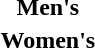<table>
<tr>
<th scope="row">Men's<br></th>
<td></td>
<td></td>
<td></td>
</tr>
<tr>
<th scope="row">Women's<br></th>
<td></td>
<td></td>
<td></td>
</tr>
</table>
